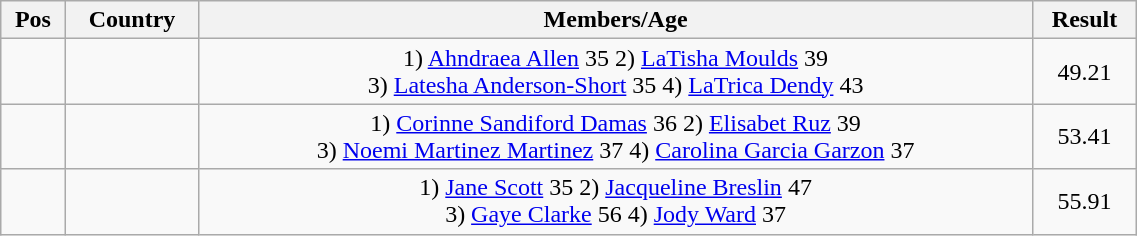<table class="wikitable"  style="text-align:center; width:60%;">
<tr>
<th>Pos</th>
<th>Country</th>
<th>Members/Age</th>
<th>Result</th>
</tr>
<tr>
<td align=center></td>
<td align=left></td>
<td>1) <a href='#'>Ahndraea Allen</a> 35 2) <a href='#'>LaTisha Moulds</a>  39<br>3) <a href='#'>Latesha Anderson-Short</a> 35 4) <a href='#'>LaTrica Dendy</a>  43</td>
<td>49.21</td>
</tr>
<tr>
<td align=center></td>
<td align=left></td>
<td>1) <a href='#'>Corinne Sandiford Damas</a> 36 2) <a href='#'>Elisabet Ruz</a>  39<br>3) <a href='#'>Noemi Martinez Martinez</a>  37 4) <a href='#'>Carolina Garcia Garzon</a>  37</td>
<td>53.41</td>
</tr>
<tr>
<td align=center></td>
<td align=left></td>
<td>1) <a href='#'>Jane Scott</a> 35 2) <a href='#'>Jacqueline Breslin</a> 47<br>3) <a href='#'>Gaye Clarke</a> 56 4) <a href='#'>Jody Ward</a>  37</td>
<td>55.91</td>
</tr>
</table>
